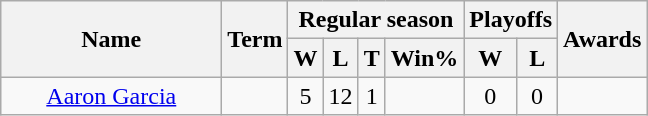<table class="wikitable">
<tr>
<th rowspan="2" style="width:140px;">Name</th>
<th rowspan="2">Term</th>
<th colspan="4">Regular season</th>
<th colspan="2">Playoffs</th>
<th rowspan="2">Awards</th>
</tr>
<tr>
<th>W</th>
<th>L</th>
<th>T</th>
<th>Win%</th>
<th>W</th>
<th>L</th>
</tr>
<tr>
<td style="text-align:center;"><a href='#'>Aaron Garcia</a></td>
<td style="text-align:center;"></td>
<td style="text-align:center;">5</td>
<td style="text-align:center;">12</td>
<td style="text-align:center;">1</td>
<td style="text-align:center;"></td>
<td style="text-align:center;">0</td>
<td style="text-align:center;">0</td>
<td style="text-align:center;"></td>
</tr>
</table>
